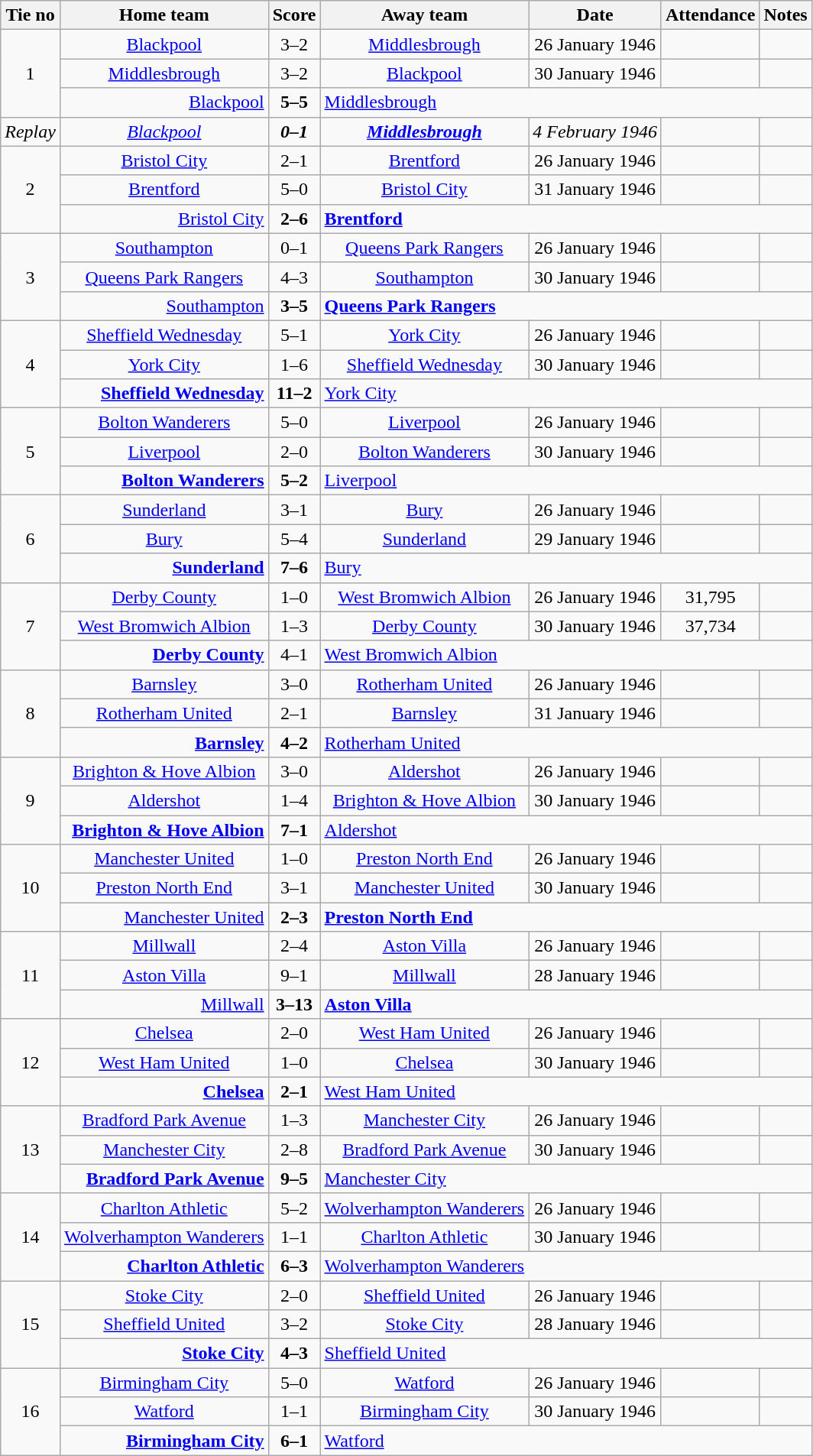<table class="wikitable" style="text-align: center">
<tr>
<th>Tie no</th>
<th>Home team</th>
<th>Score</th>
<th>Away team</th>
<th>Date</th>
<th>Attendance</th>
<th>Notes</th>
</tr>
<tr>
<td rowspan=3>1</td>
<td><a href='#'>Blackpool</a></td>
<td>3–2</td>
<td><a href='#'>Middlesbrough</a></td>
<td>26 January 1946</td>
<td></td>
<td></td>
</tr>
<tr>
<td><a href='#'>Middlesbrough</a></td>
<td>3–2</td>
<td><a href='#'>Blackpool</a></td>
<td>30 January 1946</td>
<td></td>
<td></td>
</tr>
<tr>
<td align=right><a href='#'>Blackpool</a></td>
<td><strong>5–5</strong></td>
<td align=left colspan=4><a href='#'>Middlesbrough</a></td>
</tr>
<tr>
<td><em>Replay</em></td>
<td><em><a href='#'>Blackpool</a></em></td>
<td><strong><em>0–1</em></strong></td>
<td><strong><em><a href='#'>Middlesbrough</a></em></strong></td>
<td><em>4 February 1946</em></td>
<td></td>
<td></td>
</tr>
<tr>
<td rowspan=3>2</td>
<td><a href='#'>Bristol City</a></td>
<td>2–1</td>
<td><a href='#'>Brentford</a></td>
<td>26 January 1946</td>
<td></td>
<td></td>
</tr>
<tr>
<td><a href='#'>Brentford</a></td>
<td>5–0</td>
<td><a href='#'>Bristol City</a></td>
<td>31 January 1946</td>
<td></td>
<td></td>
</tr>
<tr>
<td align=right><a href='#'>Bristol City</a></td>
<td><strong>2–6</strong></td>
<td align=left colspan=4><strong><a href='#'>Brentford</a></strong></td>
</tr>
<tr>
<td rowspan=3>3</td>
<td><a href='#'>Southampton</a></td>
<td>0–1</td>
<td><a href='#'>Queens Park Rangers</a></td>
<td>26 January 1946</td>
<td></td>
<td></td>
</tr>
<tr>
<td><a href='#'>Queens Park Rangers</a></td>
<td>4–3</td>
<td><a href='#'>Southampton</a></td>
<td>30 January 1946</td>
<td></td>
<td></td>
</tr>
<tr>
<td align=right><a href='#'>Southampton</a></td>
<td><strong>3–5</strong></td>
<td align=left colspan=4><strong><a href='#'>Queens Park Rangers</a></strong></td>
</tr>
<tr>
<td rowspan=3>4</td>
<td><a href='#'>Sheffield Wednesday</a></td>
<td>5–1</td>
<td><a href='#'>York City</a></td>
<td>26 January 1946</td>
<td></td>
<td></td>
</tr>
<tr>
<td><a href='#'>York City</a></td>
<td>1–6</td>
<td><a href='#'>Sheffield Wednesday</a></td>
<td>30 January 1946</td>
<td></td>
<td></td>
</tr>
<tr>
<td align=right><strong><a href='#'>Sheffield Wednesday</a></strong></td>
<td><strong>11–2</strong></td>
<td align=left colspan=4><a href='#'>York City</a></td>
</tr>
<tr>
<td rowspan=3>5</td>
<td><a href='#'>Bolton Wanderers</a></td>
<td>5–0</td>
<td><a href='#'>Liverpool</a></td>
<td>26 January 1946</td>
<td></td>
<td></td>
</tr>
<tr>
<td><a href='#'>Liverpool</a></td>
<td>2–0</td>
<td><a href='#'>Bolton Wanderers</a></td>
<td>30 January 1946</td>
<td></td>
<td></td>
</tr>
<tr>
<td align=right><strong><a href='#'>Bolton Wanderers</a></strong></td>
<td><strong>5–2</strong></td>
<td align=left colspan=4><a href='#'>Liverpool</a></td>
</tr>
<tr>
<td rowspan=3>6</td>
<td><a href='#'>Sunderland</a></td>
<td>3–1</td>
<td><a href='#'>Bury</a></td>
<td>26 January 1946</td>
<td></td>
<td></td>
</tr>
<tr>
<td><a href='#'>Bury</a></td>
<td>5–4</td>
<td><a href='#'>Sunderland</a></td>
<td>29 January 1946</td>
<td></td>
<td></td>
</tr>
<tr>
<td align=right><strong><a href='#'>Sunderland</a></strong></td>
<td><strong>7–6</strong></td>
<td align=left colspan=4><a href='#'>Bury</a></td>
</tr>
<tr>
<td rowspan=3>7</td>
<td><a href='#'>Derby County</a></td>
<td>1–0</td>
<td><a href='#'>West Bromwich Albion</a></td>
<td>26 January 1946</td>
<td>31,795</td>
<td></td>
</tr>
<tr>
<td><a href='#'>West Bromwich Albion</a></td>
<td>1–3</td>
<td><a href='#'>Derby County</a></td>
<td>30 January 1946</td>
<td>37,734</td>
<td></td>
</tr>
<tr>
<td align=right><strong><a href='#'>Derby County</a></strong></td>
<td>4–1</td>
<td align=left colspan=4><a href='#'>West Bromwich Albion</a></td>
</tr>
<tr>
<td rowspan=3>8</td>
<td><a href='#'>Barnsley</a></td>
<td>3–0</td>
<td><a href='#'>Rotherham United</a></td>
<td>26 January 1946</td>
<td></td>
<td></td>
</tr>
<tr>
<td><a href='#'>Rotherham United</a></td>
<td>2–1</td>
<td><a href='#'>Barnsley</a></td>
<td>31 January 1946</td>
<td></td>
<td></td>
</tr>
<tr>
<td align=right><strong><a href='#'>Barnsley</a></strong></td>
<td><strong>4–2</strong></td>
<td align=left colspan=4><a href='#'>Rotherham United</a></td>
</tr>
<tr>
<td rowspan=3>9</td>
<td><a href='#'>Brighton & Hove Albion</a></td>
<td>3–0</td>
<td><a href='#'>Aldershot</a></td>
<td>26 January 1946</td>
<td></td>
<td></td>
</tr>
<tr>
<td><a href='#'>Aldershot</a></td>
<td>1–4</td>
<td><a href='#'>Brighton & Hove Albion</a></td>
<td>30 January 1946</td>
<td></td>
<td></td>
</tr>
<tr>
<td align=right><strong><a href='#'>Brighton & Hove Albion</a></strong></td>
<td><strong>7–1</strong></td>
<td align=left colspan=4><a href='#'>Aldershot</a></td>
</tr>
<tr>
<td rowspan=3>10</td>
<td><a href='#'>Manchester United</a></td>
<td>1–0</td>
<td><a href='#'>Preston North End</a></td>
<td>26 January 1946</td>
<td></td>
<td></td>
</tr>
<tr>
<td><a href='#'>Preston North End</a></td>
<td>3–1</td>
<td><a href='#'>Manchester United</a></td>
<td>30 January 1946</td>
<td></td>
<td></td>
</tr>
<tr>
<td align=right><a href='#'>Manchester United</a></td>
<td><strong>2–3</strong></td>
<td align=left colspan=4><strong><a href='#'>Preston North End</a></strong></td>
</tr>
<tr>
<td rowspan=3>11</td>
<td><a href='#'>Millwall</a></td>
<td>2–4</td>
<td><a href='#'>Aston Villa</a></td>
<td>26 January 1946</td>
<td></td>
<td></td>
</tr>
<tr>
<td><a href='#'>Aston Villa</a></td>
<td>9–1</td>
<td><a href='#'>Millwall</a></td>
<td>28 January 1946</td>
<td></td>
<td></td>
</tr>
<tr>
<td align=right><a href='#'>Millwall</a></td>
<td><strong>3–13</strong></td>
<td align=left colspan=4><strong><a href='#'>Aston Villa</a></strong></td>
</tr>
<tr>
<td rowspan=3>12</td>
<td><a href='#'>Chelsea</a></td>
<td>2–0</td>
<td><a href='#'>West Ham United</a></td>
<td>26 January 1946</td>
<td></td>
<td></td>
</tr>
<tr>
<td><a href='#'>West Ham United</a></td>
<td>1–0</td>
<td><a href='#'>Chelsea</a></td>
<td>30 January 1946</td>
<td></td>
<td></td>
</tr>
<tr>
<td align=right><strong><a href='#'>Chelsea</a></strong></td>
<td><strong>2–1</strong></td>
<td align=left colspan=4><a href='#'>West Ham United</a></td>
</tr>
<tr>
<td rowspan=3>13</td>
<td><a href='#'>Bradford Park Avenue</a></td>
<td>1–3</td>
<td><a href='#'>Manchester City</a></td>
<td>26 January 1946</td>
<td></td>
<td></td>
</tr>
<tr>
<td><a href='#'>Manchester City</a></td>
<td>2–8</td>
<td><a href='#'>Bradford Park Avenue</a></td>
<td>30 January 1946</td>
<td></td>
<td></td>
</tr>
<tr>
<td align=right><strong><a href='#'>Bradford Park Avenue</a></strong></td>
<td><strong>9–5</strong></td>
<td align=left colspan=4><a href='#'>Manchester City</a></td>
</tr>
<tr>
<td rowspan=3>14</td>
<td><a href='#'>Charlton Athletic</a></td>
<td>5–2</td>
<td><a href='#'>Wolverhampton Wanderers</a></td>
<td>26 January 1946</td>
<td></td>
<td></td>
</tr>
<tr>
<td><a href='#'>Wolverhampton Wanderers</a></td>
<td>1–1</td>
<td><a href='#'>Charlton Athletic</a></td>
<td>30 January 1946</td>
<td></td>
<td></td>
</tr>
<tr>
<td align=right><strong><a href='#'>Charlton Athletic</a></strong></td>
<td><strong>6–3</strong></td>
<td align=left colspan=4><a href='#'>Wolverhampton Wanderers</a></td>
</tr>
<tr>
<td rowspan=3>15</td>
<td><a href='#'>Stoke City</a></td>
<td>2–0</td>
<td><a href='#'>Sheffield United</a></td>
<td>26 January 1946</td>
<td></td>
<td></td>
</tr>
<tr>
<td><a href='#'>Sheffield United</a></td>
<td>3–2</td>
<td><a href='#'>Stoke City</a></td>
<td>28 January 1946</td>
<td></td>
<td></td>
</tr>
<tr>
<td align=right><strong><a href='#'>Stoke City</a></strong></td>
<td><strong>4–3</strong></td>
<td align=left colspan=4><a href='#'>Sheffield United</a></td>
</tr>
<tr>
<td rowspan=3>16</td>
<td><a href='#'>Birmingham City</a></td>
<td>5–0</td>
<td><a href='#'>Watford</a></td>
<td>26 January 1946</td>
<td></td>
<td></td>
</tr>
<tr>
<td><a href='#'>Watford</a></td>
<td>1–1</td>
<td><a href='#'>Birmingham City</a></td>
<td>30 January 1946</td>
<td></td>
<td></td>
</tr>
<tr>
<td align=right><strong><a href='#'>Birmingham City</a></strong></td>
<td><strong>6–1</strong></td>
<td align=left colspan=4><a href='#'>Watford</a></td>
</tr>
</table>
